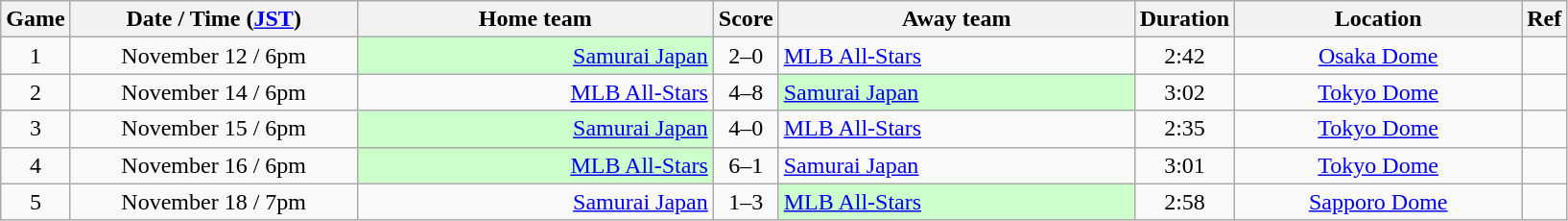<table class="wikitable" style="text-align:center">
<tr>
<th>Game</th>
<th>Date / Time (<a href='#'>JST</a>)</th>
<th>Home team</th>
<th>Score</th>
<th>Away team</th>
<th>Duration</th>
<th>Location</th>
<th>Ref</th>
</tr>
<tr>
<td style="width: 2em">1</td>
<td style="width:12em">November 12 / 6pm</td>
<td style="width:15em; background-color:#ccffcc; text-align:right"><a href='#'>Samurai Japan</a> </td>
<td style="width: 2em">2–0</td>
<td style="width:15em; text-align:left"> <a href='#'>MLB All-Stars</a></td>
<td style="width: 2em">2:42</td>
<td style="width:12em"><a href='#'>Osaka Dome</a></td>
<td style="width: 1em"></td>
</tr>
<tr>
<td>2</td>
<td>November 14 / 6pm</td>
<td style="text-align:right"><a href='#'>MLB All-Stars</a> </td>
<td>4–8</td>
<td style="width:15em; background-color:#ccffcc; text-align:left"> <a href='#'>Samurai Japan</a></td>
<td>3:02</td>
<td><a href='#'>Tokyo Dome</a></td>
<td></td>
</tr>
<tr>
<td>3</td>
<td>November 15 / 6pm</td>
<td style="width:15em; background-color:#ccffcc; text-align:right"><a href='#'>Samurai Japan</a> </td>
<td>4–0</td>
<td style="text-align:left"> <a href='#'>MLB All-Stars</a></td>
<td>2:35</td>
<td><a href='#'>Tokyo Dome</a></td>
<td></td>
</tr>
<tr>
<td>4</td>
<td>November 16 / 6pm</td>
<td style="background-color:#ccffcc; text-align:right"><a href='#'>MLB All-Stars</a> </td>
<td>6–1</td>
<td style="text-align:left"> <a href='#'>Samurai Japan</a></td>
<td>3:01</td>
<td><a href='#'>Tokyo Dome</a></td>
<td></td>
</tr>
<tr>
<td>5</td>
<td>November 18 / 7pm</td>
<td style="text-align:right"><a href='#'>Samurai Japan</a> </td>
<td>1–3</td>
<td style="background-color:#ccffcc; text-align:left"> <a href='#'>MLB All-Stars</a></td>
<td>2:58</td>
<td><a href='#'>Sapporo Dome</a></td>
<td></td>
</tr>
</table>
